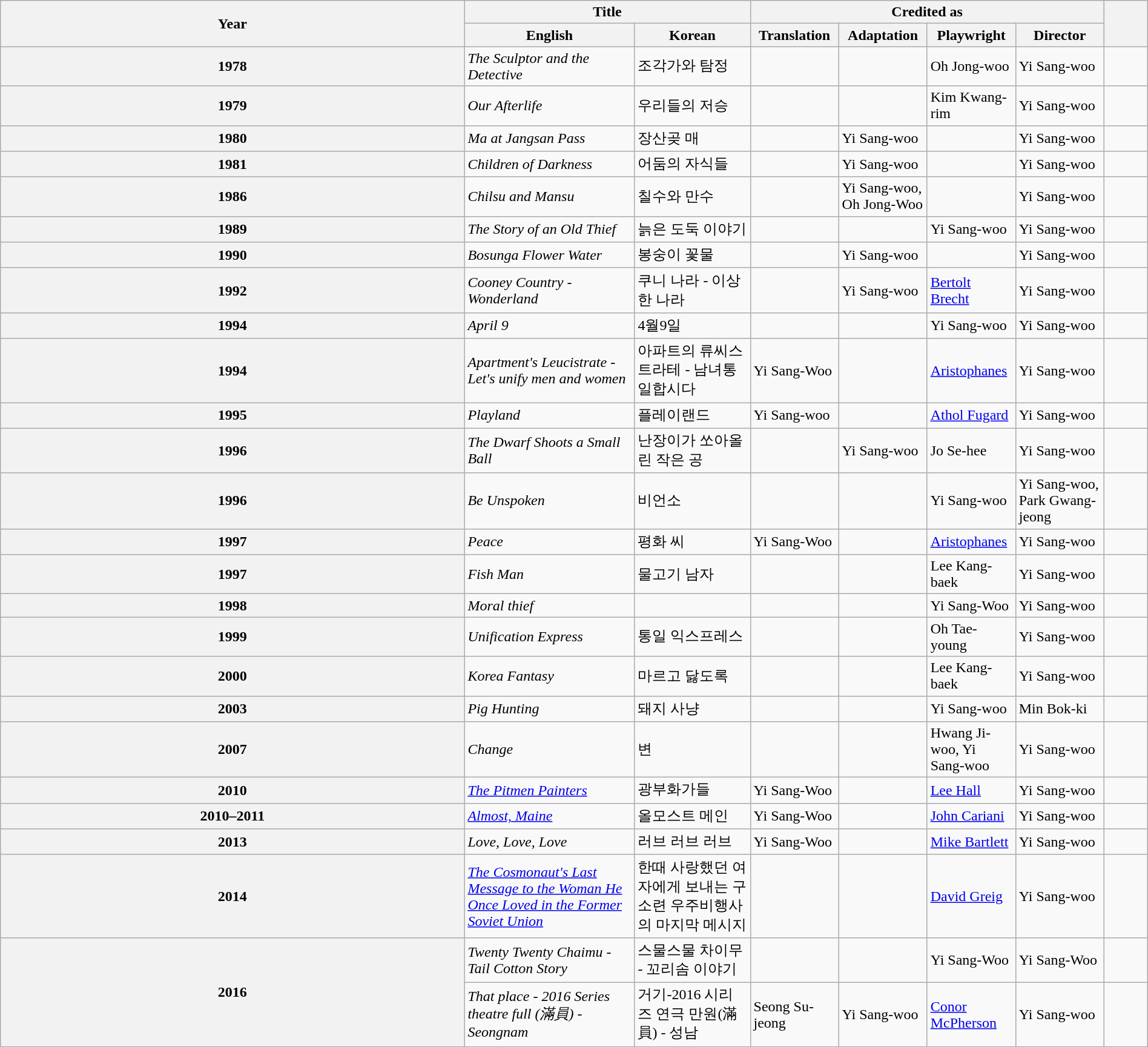<table class="wikitable plainrowheaders sortable" style="clear:none; font-size:100%; padding:0 auto; margin:auto ; width:100%">
<tr>
<th rowspan="2" scope="col" width="auto">Year</th>
<th colspan="2" scope="col">Title</th>
<th colspan="4" scope="col">Credited as</th>
<th rowspan="2" scope="col" class="unsortable"></th>
</tr>
<tr>
<th width="180">English</th>
<th width="120">Korean</th>
<th width="90" class="unsortable">Translation</th>
<th width="90" class="unsortable">Adaptation</th>
<th width="90" class="unsortable">Playwright</th>
<th width="90" class="unsortable">Director</th>
</tr>
<tr>
<th scope="row">1978</th>
<td><em>The Sculptor and the Detective</em></td>
<td>조각가와 탐정</td>
<td></td>
<td></td>
<td>Oh Jong-woo</td>
<td>Yi Sang-woo</td>
<td></td>
</tr>
<tr>
<th scope="row">1979</th>
<td><em>Our Afterlife</em></td>
<td>우리들의 저승</td>
<td></td>
<td></td>
<td>Kim Kwang-rim</td>
<td>Yi Sang-woo</td>
<td></td>
</tr>
<tr>
<th scope="row">1980</th>
<td><em>Ma at Jangsan Pass</em></td>
<td>장산곶 매</td>
<td></td>
<td>Yi Sang-woo </td>
<td></td>
<td>Yi Sang-woo</td>
<td></td>
</tr>
<tr>
<th scope="row">1981</th>
<td><em>Children of Darkness</em></td>
<td>어둠의 자식들</td>
<td></td>
<td>Yi Sang-woo</td>
<td></td>
<td>Yi Sang-woo</td>
<td></td>
</tr>
<tr>
<th scope="row">1986</th>
<td><em>Chilsu and Mansu</em></td>
<td>칠수와 만수</td>
<td></td>
<td>Yi Sang-woo, Oh Jong-Woo</td>
<td></td>
<td>Yi Sang-woo</td>
<td></td>
</tr>
<tr>
<th scope="row">1989</th>
<td><em>The Story of an Old Thief</em></td>
<td>늙은 도둑 이야기</td>
<td></td>
<td></td>
<td>Yi Sang-woo</td>
<td>Yi Sang-woo</td>
<td></td>
</tr>
<tr>
<th scope="row">1990</th>
<td><em>Bosunga Flower Water</em></td>
<td>봉숭이 꽃물</td>
<td></td>
<td>Yi Sang-woo</td>
<td></td>
<td>Yi Sang-woo</td>
<td></td>
</tr>
<tr>
<th scope="row">1992</th>
<td><em>Cooney Country - Wonderland</em></td>
<td>쿠니 나라 - 이상한 나라</td>
<td></td>
<td>Yi Sang-woo</td>
<td><a href='#'>Bertolt Brecht</a></td>
<td>Yi Sang-woo</td>
<td></td>
</tr>
<tr>
<th scope="row">1994</th>
<td><em>April 9</em></td>
<td>4월9일</td>
<td></td>
<td></td>
<td>Yi Sang-woo</td>
<td>Yi Sang-woo</td>
<td></td>
</tr>
<tr>
<th scope="row">1994</th>
<td><em>Apartment's Leucistrate - Let's unify men and women</em></td>
<td>아파트의 류씨스트라테 - 남녀통일합시다</td>
<td>Yi Sang-Woo</td>
<td></td>
<td><a href='#'>Aristophanes</a></td>
<td>Yi Sang-woo</td>
<td></td>
</tr>
<tr>
<th scope="row">1995</th>
<td><em>Playland</em></td>
<td>플레이랜드</td>
<td>Yi Sang-woo</td>
<td></td>
<td><a href='#'>Athol Fugard</a></td>
<td>Yi Sang-woo</td>
<td></td>
</tr>
<tr>
<th scope="row">1996</th>
<td><em>The Dwarf Shoots a Small Ball</em></td>
<td>난장이가 쏘아올린 작은 공</td>
<td></td>
<td>Yi Sang-woo</td>
<td>Jo Se-hee</td>
<td>Yi Sang-woo</td>
<td></td>
</tr>
<tr>
<th scope="row">1996</th>
<td><em>Be Unspoken</em></td>
<td>비언소</td>
<td></td>
<td></td>
<td>Yi Sang-woo</td>
<td>Yi Sang-woo, Park Gwang-jeong</td>
<td></td>
</tr>
<tr>
<th scope="row">1997</th>
<td><em>Peace</em></td>
<td>평화 씨</td>
<td>Yi Sang-Woo</td>
<td></td>
<td><a href='#'>Aristophanes</a></td>
<td>Yi Sang-woo</td>
<td></td>
</tr>
<tr>
<th scope="row">1997</th>
<td><em>Fish Man</em></td>
<td>물고기 남자</td>
<td></td>
<td></td>
<td>Lee Kang-baek</td>
<td>Yi Sang-woo</td>
<td></td>
</tr>
<tr>
<th scope="row">1998</th>
<td><em>Moral thief</em></td>
<td></td>
<td></td>
<td></td>
<td>Yi Sang-Woo</td>
<td>Yi Sang-woo</td>
<td></td>
</tr>
<tr>
<th scope="row">1999</th>
<td><em>Unification Express</em></td>
<td>통일 익스프레스</td>
<td></td>
<td></td>
<td>Oh Tae-young</td>
<td>Yi Sang-woo</td>
<td></td>
</tr>
<tr>
<th scope="row">2000</th>
<td><em>Korea Fantasy</em></td>
<td>마르고 닳도록</td>
<td></td>
<td></td>
<td>Lee Kang-baek</td>
<td>Yi Sang-woo</td>
<td></td>
</tr>
<tr>
<th scope="row">2003</th>
<td><em>Pig Hunting</em></td>
<td>돼지 사냥</td>
<td></td>
<td></td>
<td>Yi Sang-woo</td>
<td>Min Bok-ki</td>
<td></td>
</tr>
<tr>
<th scope="row">2007</th>
<td><em>Change</em></td>
<td>변</td>
<td></td>
<td></td>
<td>Hwang Ji-woo, Yi Sang-woo</td>
<td>Yi Sang-woo</td>
<td></td>
</tr>
<tr>
<th scope="row">2010</th>
<td><a href='#'><em>The Pitmen Painters</em></a></td>
<td>광부화가들</td>
<td>Yi Sang-Woo</td>
<td></td>
<td><a href='#'>Lee Hall</a></td>
<td>Yi Sang-woo</td>
<td></td>
</tr>
<tr>
<th scope="row">2010–2011</th>
<td><em><a href='#'>Almost, Maine</a></em></td>
<td>올모스트 메인</td>
<td>Yi Sang-Woo</td>
<td></td>
<td><a href='#'>John Cariani</a></td>
<td>Yi Sang-woo</td>
<td></td>
</tr>
<tr>
<th scope="row">2013</th>
<td><em>Love, Love, Love</em></td>
<td>러브 러브 러브</td>
<td>Yi Sang-Woo</td>
<td></td>
<td><a href='#'>Mike Bartlett</a></td>
<td>Yi Sang-woo</td>
<td></td>
</tr>
<tr>
<th scope="row">2014</th>
<td><em><a href='#'>The Cosmonaut's Last Message to the Woman He Once Loved in the Former Soviet Union</a></em></td>
<td>한때 사랑했던 여자에게 보내는 구소련 우주비행사의 마지막 메시지</td>
<td></td>
<td></td>
<td><a href='#'>David Greig</a></td>
<td>Yi Sang-woo</td>
<td></td>
</tr>
<tr>
<th scope="row" rowspan="2">2016</th>
<td><em>Twenty Twenty Chaimu - Tail Cotton Story</em></td>
<td>스물스물 차이무 - 꼬리솜 이야기</td>
<td></td>
<td></td>
<td>Yi Sang-Woo</td>
<td>Yi Sang-Woo</td>
<td></td>
</tr>
<tr>
<td><em>That place - 2016 Series theatre full (滿員) - Seongnam</em></td>
<td>거기-2016 시리즈 연극 만원(滿員) - 성남</td>
<td>Seong Su-jeong</td>
<td>Yi Sang-woo</td>
<td><a href='#'>Conor McPherson</a></td>
<td>Yi Sang-woo</td>
<td></td>
</tr>
</table>
